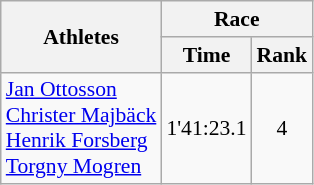<table class="wikitable" border="1" style="font-size:90%">
<tr>
<th rowspan=2>Athletes</th>
<th colspan=2>Race</th>
</tr>
<tr>
<th>Time</th>
<th>Rank</th>
</tr>
<tr>
<td><a href='#'>Jan Ottosson</a><br><a href='#'>Christer Majbäck</a><br><a href='#'>Henrik Forsberg</a><br><a href='#'>Torgny Mogren</a></td>
<td align=center>1'41:23.1</td>
<td align=center>4</td>
</tr>
</table>
